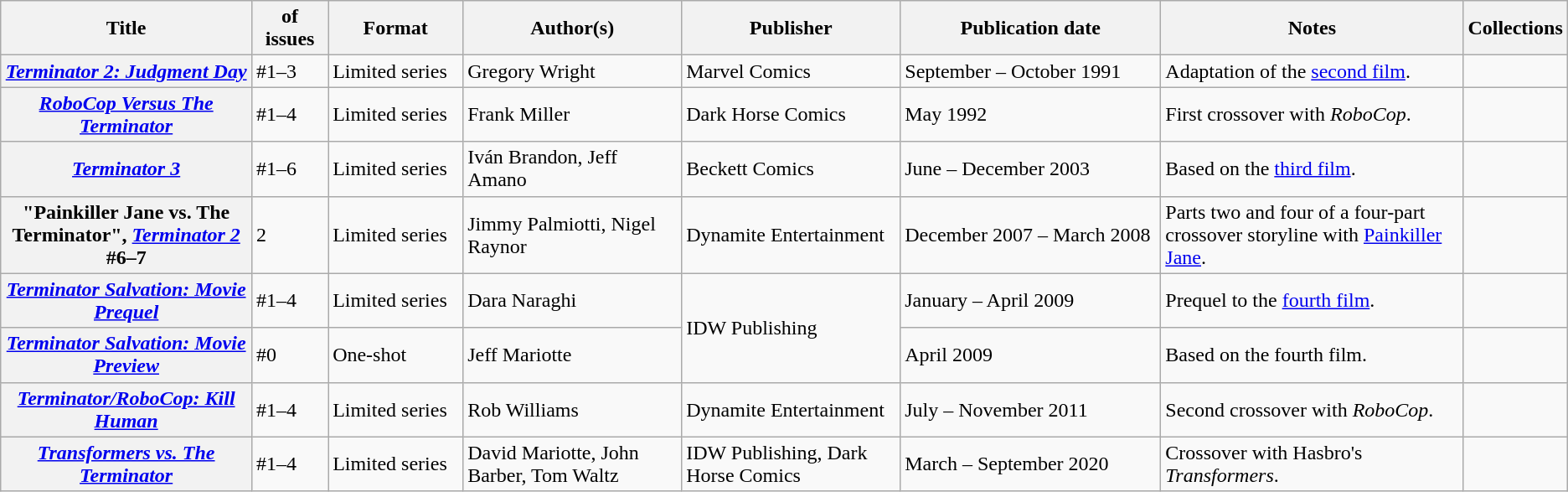<table class="wikitable">
<tr>
<th>Title</th>
<th style="width:40pt"> of issues</th>
<th style="width:75pt">Format</th>
<th style="width:125pt">Author(s)</th>
<th style="width:125pt">Publisher</th>
<th style="width:150pt">Publication date</th>
<th style="width:175pt">Notes</th>
<th>Collections</th>
</tr>
<tr>
<th><em><a href='#'>Terminator 2: Judgment Day</a></em></th>
<td>#1–3</td>
<td>Limited series</td>
<td>Gregory Wright</td>
<td>Marvel Comics</td>
<td>September – October 1991</td>
<td>Adaptation of the <a href='#'>second film</a>.</td>
<td></td>
</tr>
<tr>
<th><em><a href='#'>RoboCop Versus The Terminator</a></em></th>
<td>#1–4</td>
<td>Limited series</td>
<td>Frank Miller</td>
<td>Dark Horse Comics</td>
<td>May 1992</td>
<td>First crossover with <em>RoboCop</em>.</td>
<td></td>
</tr>
<tr>
<th><em><a href='#'>Terminator 3</a></em></th>
<td>#1–6</td>
<td>Limited series</td>
<td>Iván Brandon, Jeff Amano </td>
<td>Beckett Comics</td>
<td>June – December 2003</td>
<td>Based on the <a href='#'>third film</a>.</td>
<td></td>
</tr>
<tr>
<th>"Painkiller Jane vs. The Terminator", <em><a href='#'>Terminator 2</a></em> #6–7</th>
<td>2</td>
<td>Limited series</td>
<td>Jimmy Palmiotti, Nigel Raynor</td>
<td>Dynamite Entertainment</td>
<td>December 2007 – March 2008</td>
<td>Parts two and four of a four-part crossover storyline with <a href='#'>Painkiller Jane</a>.</td>
<td></td>
</tr>
<tr>
<th><em><a href='#'>Terminator Salvation: Movie Prequel</a></em></th>
<td>#1–4</td>
<td>Limited series</td>
<td>Dara Naraghi</td>
<td rowspan="2">IDW Publishing</td>
<td>January – April 2009</td>
<td>Prequel to the <a href='#'>fourth film</a>.</td>
<td></td>
</tr>
<tr>
<th><em><a href='#'>Terminator Salvation: Movie Preview</a></em></th>
<td>#0</td>
<td>One-shot</td>
<td>Jeff Mariotte</td>
<td>April 2009</td>
<td>Based on the fourth film.</td>
<td></td>
</tr>
<tr>
<th><em><a href='#'>Terminator/RoboCop: Kill Human</a></em></th>
<td>#1–4</td>
<td>Limited series</td>
<td>Rob Williams</td>
<td>Dynamite Entertainment</td>
<td>July – November 2011</td>
<td>Second crossover with <em>RoboCop</em>.</td>
<td></td>
</tr>
<tr>
<th><em><a href='#'>Transformers vs. The Terminator</a></em></th>
<td>#1–4</td>
<td>Limited series</td>
<td>David Mariotte, John Barber, Tom Waltz</td>
<td>IDW Publishing, Dark Horse Comics</td>
<td>March – September 2020</td>
<td>Crossover with Hasbro's <em>Transformers</em>.</td>
<td></td>
</tr>
</table>
